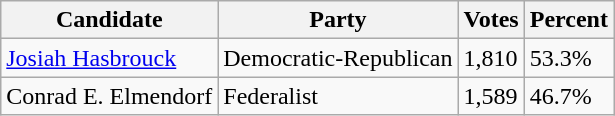<table class=wikitable>
<tr>
<th>Candidate</th>
<th>Party</th>
<th>Votes</th>
<th>Percent</th>
</tr>
<tr>
<td><a href='#'>Josiah Hasbrouck</a></td>
<td>Democratic-Republican</td>
<td>1,810</td>
<td>53.3%</td>
</tr>
<tr>
<td>Conrad E. Elmendorf</td>
<td>Federalist</td>
<td>1,589</td>
<td>46.7%</td>
</tr>
</table>
